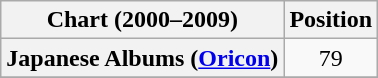<table class="wikitable plainrowheaders">
<tr>
<th>Chart (2000–2009)</th>
<th>Position</th>
</tr>
<tr>
<th scope="row">Japanese Albums (<a href='#'>Oricon</a>)</th>
<td style="text-align:center;">79</td>
</tr>
<tr>
</tr>
</table>
